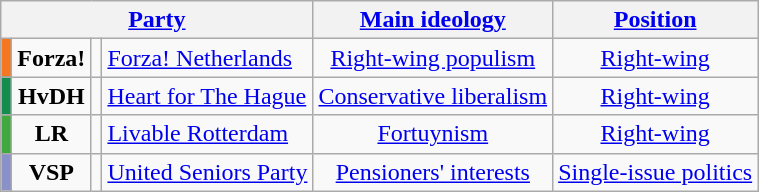<table class="wikitable" style="text-align:center">
<tr>
<th colspan="4"><a href='#'>Party</a></th>
<th><a href='#'>Main ideology</a></th>
<th><a href='#'>Position</a></th>
</tr>
<tr>
<th style="background-color:#F57722;"></th>
<td><strong>Forza!</strong></td>
<td></td>
<td style="text-align:left;"><a href='#'>Forza! Netherlands</a> <br> </td>
<td><a href='#'>Right-wing populism</a></td>
<td><a href='#'>Right-wing</a></td>
</tr>
<tr>
<th style="background-color:#148C4E;"></th>
<td><strong>HvDH</strong></td>
<td></td>
<td style="text-align:left;"><a href='#'>Heart for The Hague</a> <br> </td>
<td><a href='#'>Conservative liberalism</a></td>
<td><a href='#'>Right-wing</a></td>
</tr>
<tr>
<th style="background-color:#41A83D;"></th>
<td><strong>LR</strong></td>
<td></td>
<td style="text-align:left;"><a href='#'>Livable Rotterdam</a> <br> </td>
<td><a href='#'>Fortuynism</a></td>
<td><a href='#'>Right-wing</a></td>
</tr>
<tr>
<th style="background-color:#8A91C8;"></th>
<td><strong>VSP</strong></td>
<td></td>
<td style="text-align:left;"><a href='#'>United Seniors Party</a> <br> </td>
<td><a href='#'>Pensioners' interests</a></td>
<td><a href='#'>Single-issue politics</a></td>
</tr>
</table>
